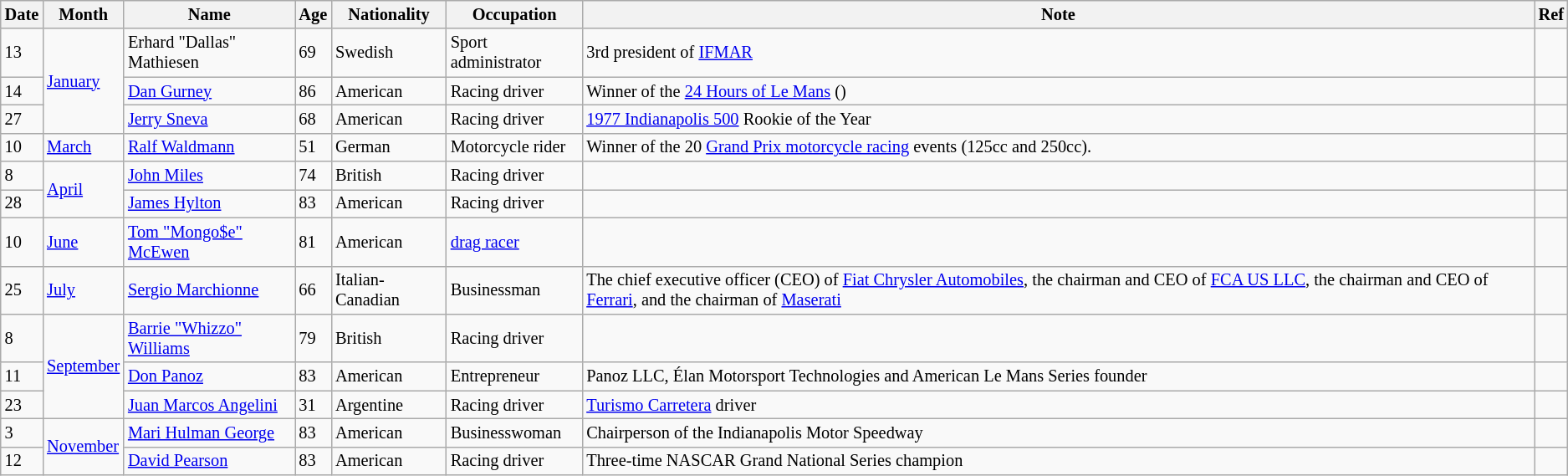<table class="wikitable" style="font-size:85%;">
<tr>
<th>Date</th>
<th>Month</th>
<th>Name</th>
<th>Age</th>
<th>Nationality</th>
<th>Occupation</th>
<th>Note</th>
<th>Ref</th>
</tr>
<tr>
<td>13</td>
<td rowspan=3><a href='#'>January</a></td>
<td>Erhard "Dallas" Mathiesen</td>
<td>69</td>
<td>Swedish</td>
<td>Sport administrator</td>
<td>3rd president of <a href='#'>IFMAR</a></td>
<td></td>
</tr>
<tr>
<td>14</td>
<td><a href='#'>Dan Gurney</a></td>
<td>86</td>
<td>American</td>
<td>Racing driver</td>
<td>Winner of the <a href='#'>24 Hours of Le Mans</a> ()</td>
<td></td>
</tr>
<tr>
<td>27</td>
<td><a href='#'>Jerry Sneva</a></td>
<td>68</td>
<td>American</td>
<td>Racing driver</td>
<td><a href='#'>1977 Indianapolis 500</a> Rookie of the Year</td>
<td></td>
</tr>
<tr>
<td>10</td>
<td><a href='#'>March</a></td>
<td><a href='#'>Ralf Waldmann</a></td>
<td>51</td>
<td>German</td>
<td>Motorcycle rider</td>
<td>Winner of the 20 <a href='#'>Grand Prix motorcycle racing</a> events (125cc and 250cc).</td>
<td></td>
</tr>
<tr>
<td>8</td>
<td rowspan=2><a href='#'>April</a></td>
<td><a href='#'>John Miles</a></td>
<td>74</td>
<td>British</td>
<td>Racing driver</td>
<td></td>
<td></td>
</tr>
<tr>
<td>28</td>
<td><a href='#'>James Hylton</a></td>
<td>83</td>
<td>American</td>
<td>Racing driver</td>
<td></td>
<td></td>
</tr>
<tr>
<td>10</td>
<td><a href='#'>June</a></td>
<td><a href='#'>Tom "Mongo$e" McEwen</a></td>
<td>81</td>
<td>American</td>
<td><a href='#'>drag racer</a></td>
<td></td>
<td></td>
</tr>
<tr>
<td>25</td>
<td><a href='#'>July</a></td>
<td><a href='#'>Sergio Marchionne</a></td>
<td>66</td>
<td>Italian-Canadian</td>
<td>Businessman</td>
<td>The chief executive officer (CEO) of <a href='#'>Fiat Chrysler Automobiles</a>, the chairman and CEO of <a href='#'>FCA US LLC</a>, the chairman and CEO of <a href='#'>Ferrari</a>, and the chairman of <a href='#'>Maserati</a></td>
<td></td>
</tr>
<tr>
<td>8</td>
<td rowspan="3"><a href='#'>September</a></td>
<td><a href='#'>Barrie "Whizzo" Williams</a></td>
<td>79</td>
<td>British</td>
<td>Racing driver</td>
<td></td>
<td></td>
</tr>
<tr>
<td>11</td>
<td><a href='#'>Don Panoz</a></td>
<td>83</td>
<td>American</td>
<td>Entrepreneur</td>
<td>Panoz LLC, Élan Motorsport Technologies and American Le Mans Series founder</td>
<td></td>
</tr>
<tr>
<td>23</td>
<td><a href='#'>Juan Marcos Angelini</a></td>
<td>31</td>
<td>Argentine</td>
<td>Racing driver</td>
<td><a href='#'>Turismo Carretera</a> driver</td>
<td></td>
</tr>
<tr>
<td>3</td>
<td rowspan="2"><a href='#'>November</a></td>
<td><a href='#'>Mari Hulman George</a></td>
<td>83</td>
<td>American</td>
<td>Businesswoman</td>
<td>Chairperson of the Indianapolis Motor Speedway</td>
<td></td>
</tr>
<tr>
<td>12</td>
<td><a href='#'>David Pearson</a></td>
<td>83</td>
<td>American</td>
<td>Racing driver</td>
<td>Three-time NASCAR Grand National Series champion</td>
<td></td>
</tr>
</table>
